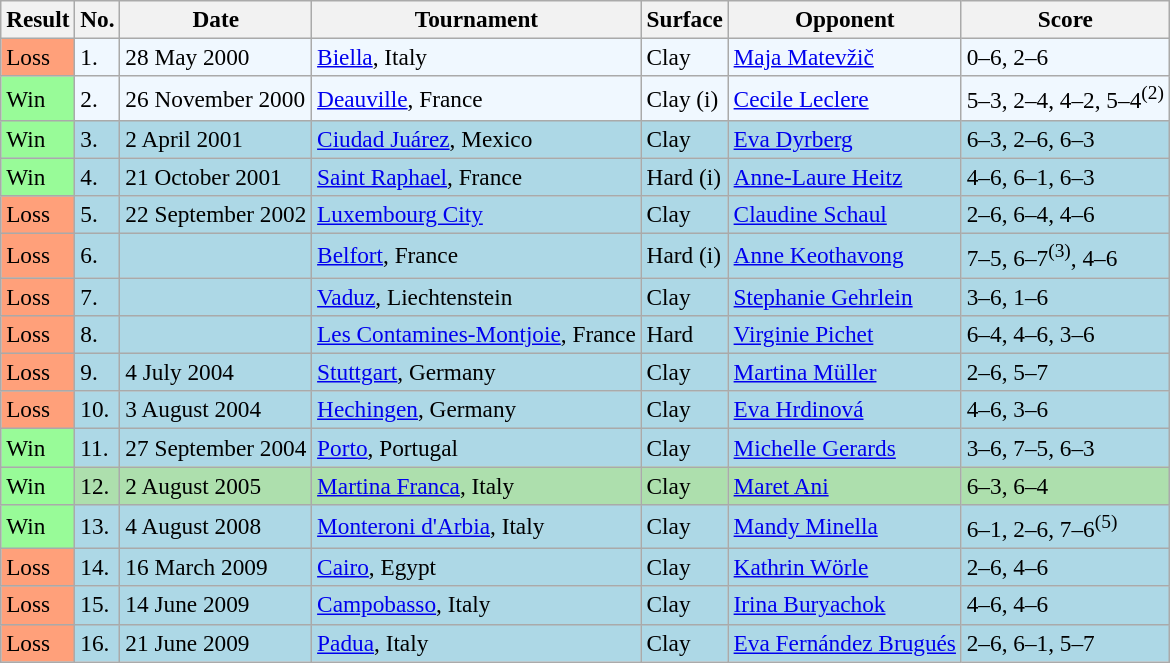<table class="sortable wikitable" style="font-size:97%;">
<tr>
<th>Result</th>
<th>No.</th>
<th>Date</th>
<th>Tournament</th>
<th>Surface</th>
<th>Opponent</th>
<th class="unsortable">Score</th>
</tr>
<tr bgcolor=f0f8ff>
<td style="background:#ffa07a;">Loss</td>
<td>1.</td>
<td>28 May 2000</td>
<td><a href='#'>Biella</a>, Italy</td>
<td>Clay</td>
<td> <a href='#'>Maja Matevžič</a></td>
<td>0–6, 2–6</td>
</tr>
<tr bgcolor="#f0f8ff">
<td style="background:#98fb98;">Win</td>
<td>2.</td>
<td>26 November 2000</td>
<td><a href='#'>Deauville</a>, France</td>
<td>Clay (i)</td>
<td> <a href='#'>Cecile Leclere</a></td>
<td>5–3, 2–4, 4–2, 5–4<sup>(2)</sup></td>
</tr>
<tr style="background:lightblue;">
<td style="background:#98fb98;">Win</td>
<td>3.</td>
<td>2 April 2001</td>
<td><a href='#'>Ciudad Juárez</a>, Mexico</td>
<td>Clay</td>
<td> <a href='#'>Eva Dyrberg</a></td>
<td>6–3, 2–6, 6–3</td>
</tr>
<tr style="background:lightblue;">
<td style="background:#98fb98;">Win</td>
<td>4.</td>
<td>21 October 2001</td>
<td><a href='#'>Saint Raphael</a>, France</td>
<td>Hard (i)</td>
<td> <a href='#'>Anne-Laure Heitz</a></td>
<td>4–6, 6–1, 6–3</td>
</tr>
<tr style="background:lightblue;">
<td style="background:#ffa07a;">Loss</td>
<td>5.</td>
<td>22 September 2002</td>
<td><a href='#'>Luxembourg City</a></td>
<td>Clay</td>
<td> <a href='#'>Claudine Schaul</a></td>
<td>2–6, 6–4, 4–6</td>
</tr>
<tr bgcolor=lightblue>
<td style="background:#ffa07a;">Loss</td>
<td>6.</td>
<td></td>
<td><a href='#'>Belfort</a>, France</td>
<td>Hard (i)</td>
<td> <a href='#'>Anne Keothavong</a></td>
<td>7–5, 6–7<sup>(3)</sup>, 4–6</td>
</tr>
<tr style="background:lightblue;">
<td style="background:#ffa07a;">Loss</td>
<td>7.</td>
<td></td>
<td><a href='#'>Vaduz</a>, Liechtenstein</td>
<td>Clay</td>
<td> <a href='#'>Stephanie Gehrlein</a></td>
<td>3–6, 1–6</td>
</tr>
<tr style="background:lightblue;">
<td style="background:#ffa07a;">Loss</td>
<td>8.</td>
<td></td>
<td><a href='#'>Les Contamines-Montjoie</a>, France</td>
<td>Hard</td>
<td> <a href='#'>Virginie Pichet</a></td>
<td>6–4, 4–6, 3–6</td>
</tr>
<tr style="background:lightblue;">
<td style="background:#ffa07a;">Loss</td>
<td>9.</td>
<td>4 July 2004</td>
<td><a href='#'>Stuttgart</a>, Germany</td>
<td>Clay</td>
<td> <a href='#'>Martina Müller</a></td>
<td>2–6, 5–7</td>
</tr>
<tr style="background:lightblue;">
<td style="background:#ffa07a;">Loss</td>
<td>10.</td>
<td>3 August 2004</td>
<td><a href='#'>Hechingen</a>, Germany</td>
<td>Clay</td>
<td> <a href='#'>Eva Hrdinová</a></td>
<td>4–6, 3–6</td>
</tr>
<tr style="background:lightblue;">
<td style="background:#98fb98;">Win</td>
<td>11.</td>
<td>27 September 2004</td>
<td><a href='#'>Porto</a>, Portugal</td>
<td>Clay</td>
<td> <a href='#'>Michelle Gerards</a></td>
<td>3–6, 7–5, 6–3</td>
</tr>
<tr bgcolor="#ADDFAD">
<td style="background:#98fb98;">Win</td>
<td>12.</td>
<td>2 August 2005</td>
<td><a href='#'>Martina Franca</a>, Italy</td>
<td>Clay</td>
<td> <a href='#'>Maret Ani</a></td>
<td>6–3, 6–4</td>
</tr>
<tr style="background:lightblue;">
<td style="background:#98fb98;">Win</td>
<td>13.</td>
<td>4 August 2008</td>
<td><a href='#'>Monteroni d'Arbia</a>, Italy</td>
<td>Clay</td>
<td> <a href='#'>Mandy Minella</a></td>
<td>6–1, 2–6, 7–6<sup>(5)</sup></td>
</tr>
<tr style="background:lightblue;">
<td style="background:#ffa07a;">Loss</td>
<td>14.</td>
<td>16 March 2009</td>
<td><a href='#'>Cairo</a>, Egypt</td>
<td>Clay</td>
<td> <a href='#'>Kathrin Wörle</a></td>
<td>2–6, 4–6</td>
</tr>
<tr style="background:lightblue;">
<td style="background:#ffa07a;">Loss</td>
<td>15.</td>
<td>14 June 2009</td>
<td><a href='#'>Campobasso</a>, Italy</td>
<td>Clay</td>
<td> <a href='#'>Irina Buryachok</a></td>
<td>4–6, 4–6</td>
</tr>
<tr style="background:lightblue;">
<td style="background:#ffa07a;">Loss</td>
<td>16.</td>
<td>21 June 2009</td>
<td><a href='#'>Padua</a>, Italy</td>
<td>Clay</td>
<td> <a href='#'>Eva Fernández Brugués</a></td>
<td>2–6, 6–1, 5–7</td>
</tr>
</table>
